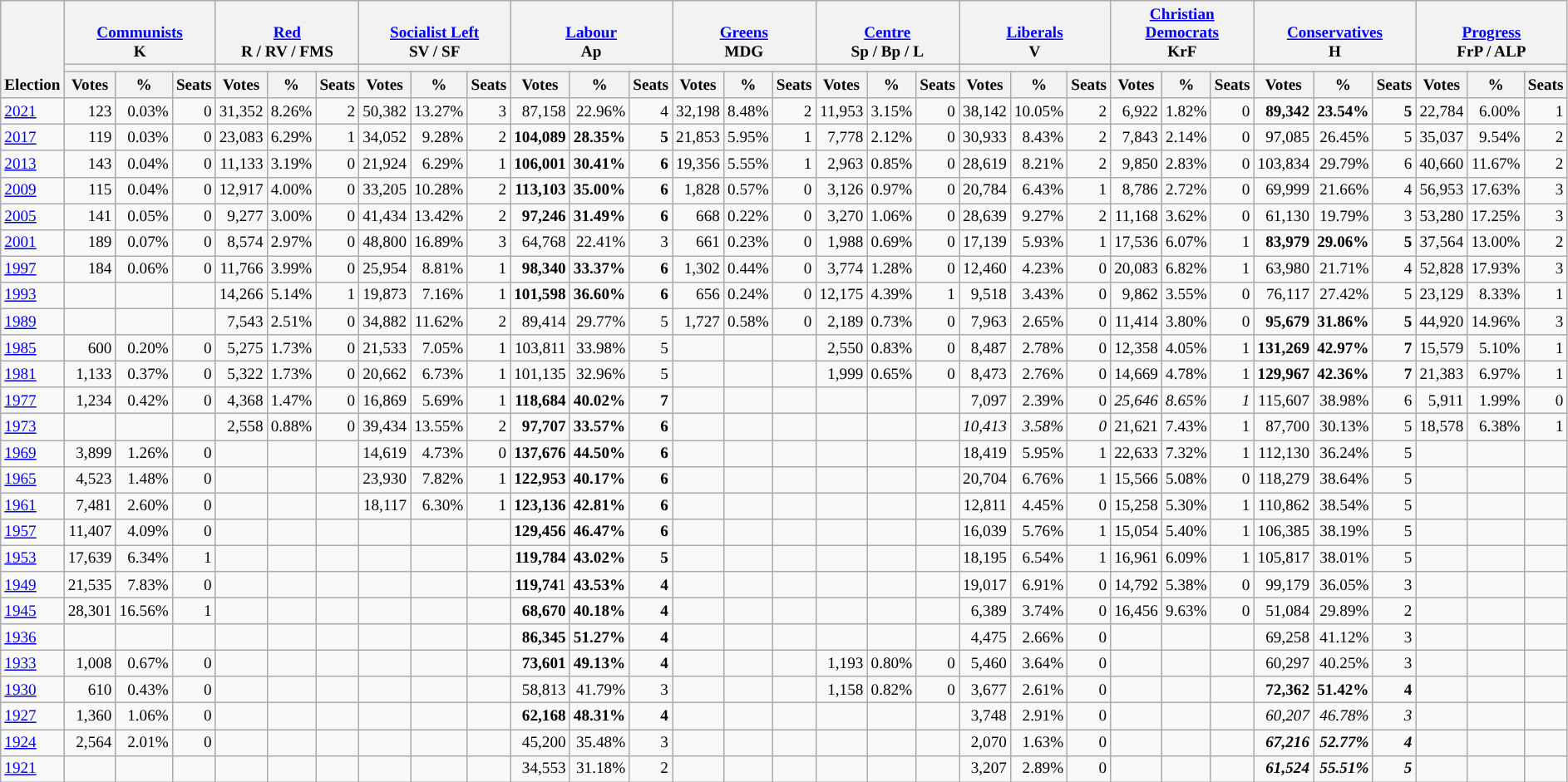<table class="wikitable" border="1" style="font-size:80%; text-align:right;">
<tr>
<th style="text-align:left;" valign=bottom rowspan=3>Election</th>
<th valign=bottom colspan=3><a href='#'>Communists</a><br>K</th>
<th valign=bottom colspan=3><a href='#'>Red</a><br>R / RV / FMS</th>
<th valign=bottom colspan=3><a href='#'>Socialist Left</a><br>SV / SF</th>
<th valign=bottom colspan=3><a href='#'>Labour</a><br>Ap</th>
<th valign=bottom colspan=3><a href='#'>Greens</a><br>MDG</th>
<th valign=bottom colspan=3><a href='#'>Centre</a><br>Sp / Bp / L</th>
<th valign=bottom colspan=3><a href='#'>Liberals</a><br>V</th>
<th valign=bottom colspan=3><a href='#'>Christian<br>Democrats</a><br>KrF</th>
<th valign=bottom colspan=3><a href='#'>Conservatives</a><br>H</th>
<th valign=bottom colspan=3><a href='#'>Progress</a><br>FrP / ALP</th>
</tr>
<tr>
<th colspan=3 style="background:"></th>
<th colspan=3 style="background:"></th>
<th colspan=3 style="background:"></th>
<th colspan=3 style="background:"></th>
<th colspan=3 style="background:"></th>
<th colspan=3 style="background:"></th>
<th colspan=3 style="background:"></th>
<th colspan=3 style="background:"></th>
<th colspan=3 style="background:"></th>
<th colspan=3 style="background:"></th>
</tr>
<tr>
<th>Votes</th>
<th>%</th>
<th>Seats</th>
<th>Votes</th>
<th>%</th>
<th>Seats</th>
<th>Votes</th>
<th>%</th>
<th>Seats</th>
<th>Votes</th>
<th>%</th>
<th>Seats</th>
<th>Votes</th>
<th>%</th>
<th>Seats</th>
<th>Votes</th>
<th>%</th>
<th>Seats</th>
<th>Votes</th>
<th>%</th>
<th>Seats</th>
<th>Votes</th>
<th>%</th>
<th>Seats</th>
<th>Votes</th>
<th>%</th>
<th>Seats</th>
<th>Votes</th>
<th>%</th>
<th>Seats</th>
</tr>
<tr>
<td align=left><a href='#'>2021</a></td>
<td>123</td>
<td>0.03%</td>
<td>0</td>
<td>31,352</td>
<td>8.26%</td>
<td>2</td>
<td>50,382</td>
<td>13.27%</td>
<td>3</td>
<td>87,158</td>
<td>22.96%</td>
<td>4</td>
<td>32,198</td>
<td>8.48%</td>
<td>2</td>
<td>11,953</td>
<td>3.15%</td>
<td>0</td>
<td>38,142</td>
<td>10.05%</td>
<td>2</td>
<td>6,922</td>
<td>1.82%</td>
<td>0</td>
<td><strong>89,342</strong></td>
<td><strong>23.54%</strong></td>
<td><strong>5</strong></td>
<td>22,784</td>
<td>6.00%</td>
<td>1</td>
</tr>
<tr>
<td align=left><a href='#'>2017</a></td>
<td>119</td>
<td>0.03%</td>
<td>0</td>
<td>23,083</td>
<td>6.29%</td>
<td>1</td>
<td>34,052</td>
<td>9.28%</td>
<td>2</td>
<td><strong>104,089</strong></td>
<td><strong>28.35%</strong></td>
<td><strong>5</strong></td>
<td>21,853</td>
<td>5.95%</td>
<td>1</td>
<td>7,778</td>
<td>2.12%</td>
<td>0</td>
<td>30,933</td>
<td>8.43%</td>
<td>2</td>
<td>7,843</td>
<td>2.14%</td>
<td>0</td>
<td>97,085</td>
<td>26.45%</td>
<td>5</td>
<td>35,037</td>
<td>9.54%</td>
<td>2</td>
</tr>
<tr>
<td align=left><a href='#'>2013</a></td>
<td>143</td>
<td>0.04%</td>
<td>0</td>
<td>11,133</td>
<td>3.19%</td>
<td>0</td>
<td>21,924</td>
<td>6.29%</td>
<td>1</td>
<td><strong>106,001</strong></td>
<td><strong>30.41%</strong></td>
<td><strong>6</strong></td>
<td>19,356</td>
<td>5.55%</td>
<td>1</td>
<td>2,963</td>
<td>0.85%</td>
<td>0</td>
<td>28,619</td>
<td>8.21%</td>
<td>2</td>
<td>9,850</td>
<td>2.83%</td>
<td>0</td>
<td>103,834</td>
<td>29.79%</td>
<td>6</td>
<td>40,660</td>
<td>11.67%</td>
<td>2</td>
</tr>
<tr>
<td align=left><a href='#'>2009</a></td>
<td>115</td>
<td>0.04%</td>
<td>0</td>
<td>12,917</td>
<td>4.00%</td>
<td>0</td>
<td>33,205</td>
<td>10.28%</td>
<td>2</td>
<td><strong>113,103</strong></td>
<td><strong>35.00%</strong></td>
<td><strong>6</strong></td>
<td>1,828</td>
<td>0.57%</td>
<td>0</td>
<td>3,126</td>
<td>0.97%</td>
<td>0</td>
<td>20,784</td>
<td>6.43%</td>
<td>1</td>
<td>8,786</td>
<td>2.72%</td>
<td>0</td>
<td>69,999</td>
<td>21.66%</td>
<td>4</td>
<td>56,953</td>
<td>17.63%</td>
<td>3</td>
</tr>
<tr>
<td align=left><a href='#'>2005</a></td>
<td>141</td>
<td>0.05%</td>
<td>0</td>
<td>9,277</td>
<td>3.00%</td>
<td>0</td>
<td>41,434</td>
<td>13.42%</td>
<td>2</td>
<td><strong>97,246</strong></td>
<td><strong>31.49%</strong></td>
<td><strong>6</strong></td>
<td>668</td>
<td>0.22%</td>
<td>0</td>
<td>3,270</td>
<td>1.06%</td>
<td>0</td>
<td>28,639</td>
<td>9.27%</td>
<td>2</td>
<td>11,168</td>
<td>3.62%</td>
<td>0</td>
<td>61,130</td>
<td>19.79%</td>
<td>3</td>
<td>53,280</td>
<td>17.25%</td>
<td>3</td>
</tr>
<tr>
<td align=left><a href='#'>2001</a></td>
<td>189</td>
<td>0.07%</td>
<td>0</td>
<td>8,574</td>
<td>2.97%</td>
<td>0</td>
<td>48,800</td>
<td>16.89%</td>
<td>3</td>
<td>64,768</td>
<td>22.41%</td>
<td>3</td>
<td>661</td>
<td>0.23%</td>
<td>0</td>
<td>1,988</td>
<td>0.69%</td>
<td>0</td>
<td>17,139</td>
<td>5.93%</td>
<td>1</td>
<td>17,536</td>
<td>6.07%</td>
<td>1</td>
<td><strong>83,979</strong></td>
<td><strong>29.06%</strong></td>
<td><strong>5</strong></td>
<td>37,564</td>
<td>13.00%</td>
<td>2</td>
</tr>
<tr>
<td align=left><a href='#'>1997</a></td>
<td>184</td>
<td>0.06%</td>
<td>0</td>
<td>11,766</td>
<td>3.99%</td>
<td>0</td>
<td>25,954</td>
<td>8.81%</td>
<td>1</td>
<td><strong>98,340</strong></td>
<td><strong>33.37%</strong></td>
<td><strong>6</strong></td>
<td>1,302</td>
<td>0.44%</td>
<td>0</td>
<td>3,774</td>
<td>1.28%</td>
<td>0</td>
<td>12,460</td>
<td>4.23%</td>
<td>0</td>
<td>20,083</td>
<td>6.82%</td>
<td>1</td>
<td>63,980</td>
<td>21.71%</td>
<td>4</td>
<td>52,828</td>
<td>17.93%</td>
<td>3</td>
</tr>
<tr>
<td align=left><a href='#'>1993</a></td>
<td></td>
<td></td>
<td></td>
<td>14,266</td>
<td>5.14%</td>
<td>1</td>
<td>19,873</td>
<td>7.16%</td>
<td>1</td>
<td><strong>101,598</strong></td>
<td><strong>36.60%</strong></td>
<td><strong>6</strong></td>
<td>656</td>
<td>0.24%</td>
<td>0</td>
<td>12,175</td>
<td>4.39%</td>
<td>1</td>
<td>9,518</td>
<td>3.43%</td>
<td>0</td>
<td>9,862</td>
<td>3.55%</td>
<td>0</td>
<td>76,117</td>
<td>27.42%</td>
<td>5</td>
<td>23,129</td>
<td>8.33%</td>
<td>1</td>
</tr>
<tr>
<td align=left><a href='#'>1989</a></td>
<td></td>
<td></td>
<td></td>
<td>7,543</td>
<td>2.51%</td>
<td>0</td>
<td>34,882</td>
<td>11.62%</td>
<td>2</td>
<td>89,414</td>
<td>29.77%</td>
<td>5</td>
<td>1,727</td>
<td>0.58%</td>
<td>0</td>
<td>2,189</td>
<td>0.73%</td>
<td>0</td>
<td>7,963</td>
<td>2.65%</td>
<td>0</td>
<td>11,414</td>
<td>3.80%</td>
<td>0</td>
<td><strong>95,679</strong></td>
<td><strong>31.86%</strong></td>
<td><strong>5</strong></td>
<td>44,920</td>
<td>14.96%</td>
<td>3</td>
</tr>
<tr>
<td align=left><a href='#'>1985</a></td>
<td>600</td>
<td>0.20%</td>
<td>0</td>
<td>5,275</td>
<td>1.73%</td>
<td>0</td>
<td>21,533</td>
<td>7.05%</td>
<td>1</td>
<td>103,811</td>
<td>33.98%</td>
<td>5</td>
<td></td>
<td></td>
<td></td>
<td>2,550</td>
<td>0.83%</td>
<td>0</td>
<td>8,487</td>
<td>2.78%</td>
<td>0</td>
<td>12,358</td>
<td>4.05%</td>
<td>1</td>
<td><strong>131,269</strong></td>
<td><strong>42.97%</strong></td>
<td><strong>7</strong></td>
<td>15,579</td>
<td>5.10%</td>
<td>1</td>
</tr>
<tr>
<td align=left><a href='#'>1981</a></td>
<td>1,133</td>
<td>0.37%</td>
<td>0</td>
<td>5,322</td>
<td>1.73%</td>
<td>0</td>
<td>20,662</td>
<td>6.73%</td>
<td>1</td>
<td>101,135</td>
<td>32.96%</td>
<td>5</td>
<td></td>
<td></td>
<td></td>
<td>1,999</td>
<td>0.65%</td>
<td>0</td>
<td>8,473</td>
<td>2.76%</td>
<td>0</td>
<td>14,669</td>
<td>4.78%</td>
<td>1</td>
<td><strong>129,967</strong></td>
<td><strong>42.36%</strong></td>
<td><strong>7</strong></td>
<td>21,383</td>
<td>6.97%</td>
<td>1</td>
</tr>
<tr>
<td align=left><a href='#'>1977</a></td>
<td>1,234</td>
<td>0.42%</td>
<td>0</td>
<td>4,368</td>
<td>1.47%</td>
<td>0</td>
<td>16,869</td>
<td>5.69%</td>
<td>1</td>
<td><strong>118,684</strong></td>
<td><strong>40.02%</strong></td>
<td><strong>7</strong></td>
<td></td>
<td></td>
<td></td>
<td></td>
<td></td>
<td></td>
<td>7,097</td>
<td>2.39%</td>
<td>0</td>
<td><em>25,646</em></td>
<td><em>8.65%</em></td>
<td><em>1</em></td>
<td>115,607</td>
<td>38.98%</td>
<td>6</td>
<td>5,911</td>
<td>1.99%</td>
<td>0</td>
</tr>
<tr>
<td align=left><a href='#'>1973</a></td>
<td></td>
<td></td>
<td></td>
<td>2,558</td>
<td>0.88%</td>
<td>0</td>
<td>39,434</td>
<td>13.55%</td>
<td>2</td>
<td><strong>97,707</strong></td>
<td><strong>33.57%</strong></td>
<td><strong>6</strong></td>
<td></td>
<td></td>
<td></td>
<td></td>
<td></td>
<td></td>
<td><em>10,413</em></td>
<td><em>3.58%</em></td>
<td><em>0</em></td>
<td>21,621</td>
<td>7.43%</td>
<td>1</td>
<td>87,700</td>
<td>30.13%</td>
<td>5</td>
<td>18,578</td>
<td>6.38%</td>
<td>1</td>
</tr>
<tr>
<td align=left><a href='#'>1969</a></td>
<td>3,899</td>
<td>1.26%</td>
<td>0</td>
<td></td>
<td></td>
<td></td>
<td>14,619</td>
<td>4.73%</td>
<td>0</td>
<td><strong>137,676</strong></td>
<td><strong>44.50%</strong></td>
<td><strong>6</strong></td>
<td></td>
<td></td>
<td></td>
<td></td>
<td></td>
<td></td>
<td>18,419</td>
<td>5.95%</td>
<td>1</td>
<td>22,633</td>
<td>7.32%</td>
<td>1</td>
<td>112,130</td>
<td>36.24%</td>
<td>5</td>
<td></td>
<td></td>
<td></td>
</tr>
<tr>
<td align=left><a href='#'>1965</a></td>
<td>4,523</td>
<td>1.48%</td>
<td>0</td>
<td></td>
<td></td>
<td></td>
<td>23,930</td>
<td>7.82%</td>
<td>1</td>
<td><strong>122,953</strong></td>
<td><strong>40.17%</strong></td>
<td><strong>6</strong></td>
<td></td>
<td></td>
<td></td>
<td></td>
<td></td>
<td></td>
<td>20,704</td>
<td>6.76%</td>
<td>1</td>
<td>15,566</td>
<td>5.08%</td>
<td>0</td>
<td>118,279</td>
<td>38.64%</td>
<td>5</td>
<td></td>
<td></td>
<td></td>
</tr>
<tr>
<td align=left><a href='#'>1961</a></td>
<td>7,481</td>
<td>2.60%</td>
<td>0</td>
<td></td>
<td></td>
<td></td>
<td>18,117</td>
<td>6.30%</td>
<td>1</td>
<td><strong>123,136</strong></td>
<td><strong>42.81%</strong></td>
<td><strong>6</strong></td>
<td></td>
<td></td>
<td></td>
<td></td>
<td></td>
<td></td>
<td>12,811</td>
<td>4.45%</td>
<td>0</td>
<td>15,258</td>
<td>5.30%</td>
<td>1</td>
<td>110,862</td>
<td>38.54%</td>
<td>5</td>
<td></td>
<td></td>
<td></td>
</tr>
<tr>
<td align=left><a href='#'>1957</a></td>
<td>11,407</td>
<td>4.09%</td>
<td>0</td>
<td></td>
<td></td>
<td></td>
<td></td>
<td></td>
<td></td>
<td><strong>129,456</strong></td>
<td><strong>46.47%</strong></td>
<td><strong>6</strong></td>
<td></td>
<td></td>
<td></td>
<td></td>
<td></td>
<td></td>
<td>16,039</td>
<td>5.76%</td>
<td>1</td>
<td>15,054</td>
<td>5.40%</td>
<td>1</td>
<td>106,385</td>
<td>38.19%</td>
<td>5</td>
<td></td>
<td></td>
<td></td>
</tr>
<tr>
<td align=left><a href='#'>1953</a></td>
<td>17,639</td>
<td>6.34%</td>
<td>1</td>
<td></td>
<td></td>
<td></td>
<td></td>
<td></td>
<td></td>
<td><strong>119,784</strong></td>
<td><strong>43.02%</strong></td>
<td><strong>5</strong></td>
<td></td>
<td></td>
<td></td>
<td></td>
<td></td>
<td></td>
<td>18,195</td>
<td>6.54%</td>
<td>1</td>
<td>16,961</td>
<td>6.09%</td>
<td>1</td>
<td>105,817</td>
<td>38.01%</td>
<td>5</td>
<td></td>
<td></td>
<td></td>
</tr>
<tr>
<td align=left><a href='#'>1949</a></td>
<td>21,535</td>
<td>7.83%</td>
<td>0</td>
<td></td>
<td></td>
<td></td>
<td></td>
<td></td>
<td></td>
<td><strong>119,74</strong>1</td>
<td><strong>43.53%</strong></td>
<td><strong>4</strong></td>
<td></td>
<td></td>
<td></td>
<td></td>
<td></td>
<td></td>
<td>19,017</td>
<td>6.91%</td>
<td>0</td>
<td>14,792</td>
<td>5.38%</td>
<td>0</td>
<td>99,179</td>
<td>36.05%</td>
<td>3</td>
<td></td>
<td></td>
<td></td>
</tr>
<tr>
<td align=left><a href='#'>1945</a></td>
<td>28,301</td>
<td>16.56%</td>
<td>1</td>
<td></td>
<td></td>
<td></td>
<td></td>
<td></td>
<td></td>
<td><strong>68,670</strong></td>
<td><strong>40.18%</strong></td>
<td><strong>4</strong></td>
<td></td>
<td></td>
<td></td>
<td></td>
<td></td>
<td></td>
<td>6,389</td>
<td>3.74%</td>
<td>0</td>
<td>16,456</td>
<td>9.63%</td>
<td>0</td>
<td>51,084</td>
<td>29.89%</td>
<td>2</td>
<td></td>
<td></td>
<td></td>
</tr>
<tr>
<td align=left><a href='#'>1936</a></td>
<td></td>
<td></td>
<td></td>
<td></td>
<td></td>
<td></td>
<td></td>
<td></td>
<td></td>
<td><strong>86,345</strong></td>
<td><strong>51.27%</strong></td>
<td><strong>4</strong></td>
<td></td>
<td></td>
<td></td>
<td></td>
<td></td>
<td></td>
<td>4,475</td>
<td>2.66%</td>
<td>0</td>
<td></td>
<td></td>
<td></td>
<td>69,258</td>
<td>41.12%</td>
<td>3</td>
<td></td>
<td></td>
<td></td>
</tr>
<tr>
<td align=left><a href='#'>1933</a></td>
<td>1,008</td>
<td>0.67%</td>
<td>0</td>
<td></td>
<td></td>
<td></td>
<td></td>
<td></td>
<td></td>
<td><strong>73,601</strong></td>
<td><strong>49.13%</strong></td>
<td><strong>4</strong></td>
<td></td>
<td></td>
<td></td>
<td>1,193</td>
<td>0.80%</td>
<td>0</td>
<td>5,460</td>
<td>3.64%</td>
<td>0</td>
<td></td>
<td></td>
<td></td>
<td>60,297</td>
<td>40.25%</td>
<td>3</td>
<td></td>
<td></td>
<td></td>
</tr>
<tr>
<td align=left><a href='#'>1930</a></td>
<td>610</td>
<td>0.43%</td>
<td>0</td>
<td></td>
<td></td>
<td></td>
<td></td>
<td></td>
<td></td>
<td>58,813</td>
<td>41.79%</td>
<td>3</td>
<td></td>
<td></td>
<td></td>
<td>1,158</td>
<td>0.82%</td>
<td>0</td>
<td>3,677</td>
<td>2.61%</td>
<td>0</td>
<td></td>
<td></td>
<td></td>
<td><strong>72,362</strong></td>
<td><strong>51.42%</strong></td>
<td><strong>4</strong></td>
<td></td>
<td></td>
<td></td>
</tr>
<tr>
<td align=left><a href='#'>1927</a></td>
<td>1,360</td>
<td>1.06%</td>
<td>0</td>
<td></td>
<td></td>
<td></td>
<td></td>
<td></td>
<td></td>
<td><strong>62,168</strong></td>
<td><strong>48.31%</strong></td>
<td><strong>4</strong></td>
<td></td>
<td></td>
<td></td>
<td></td>
<td></td>
<td></td>
<td>3,748</td>
<td>2.91%</td>
<td>0</td>
<td></td>
<td></td>
<td></td>
<td><em>60,207</em></td>
<td><em>46.78%</em></td>
<td><em>3</em></td>
<td></td>
<td></td>
<td></td>
</tr>
<tr>
<td align=left><a href='#'>1924</a></td>
<td>2,564</td>
<td>2.01%</td>
<td>0</td>
<td></td>
<td></td>
<td></td>
<td></td>
<td></td>
<td></td>
<td>45,200</td>
<td>35.48%</td>
<td>3</td>
<td></td>
<td></td>
<td></td>
<td></td>
<td></td>
<td></td>
<td>2,070</td>
<td>1.63%</td>
<td>0</td>
<td></td>
<td></td>
<td></td>
<td><strong><em>67,216</em></strong></td>
<td><strong><em>52.77%</em></strong></td>
<td><strong><em>4</em></strong></td>
<td></td>
<td></td>
<td></td>
</tr>
<tr>
<td align=left><a href='#'>1921</a></td>
<td></td>
<td></td>
<td></td>
<td></td>
<td></td>
<td></td>
<td></td>
<td></td>
<td></td>
<td>34,553</td>
<td>31.18%</td>
<td>2</td>
<td></td>
<td></td>
<td></td>
<td></td>
<td></td>
<td></td>
<td>3,207</td>
<td>2.89%</td>
<td>0</td>
<td></td>
<td></td>
<td></td>
<td><strong><em>61,524</em></strong></td>
<td><strong><em>55.51%</em></strong></td>
<td><strong><em>5</em></strong></td>
<td></td>
<td></td>
<td></td>
</tr>
</table>
